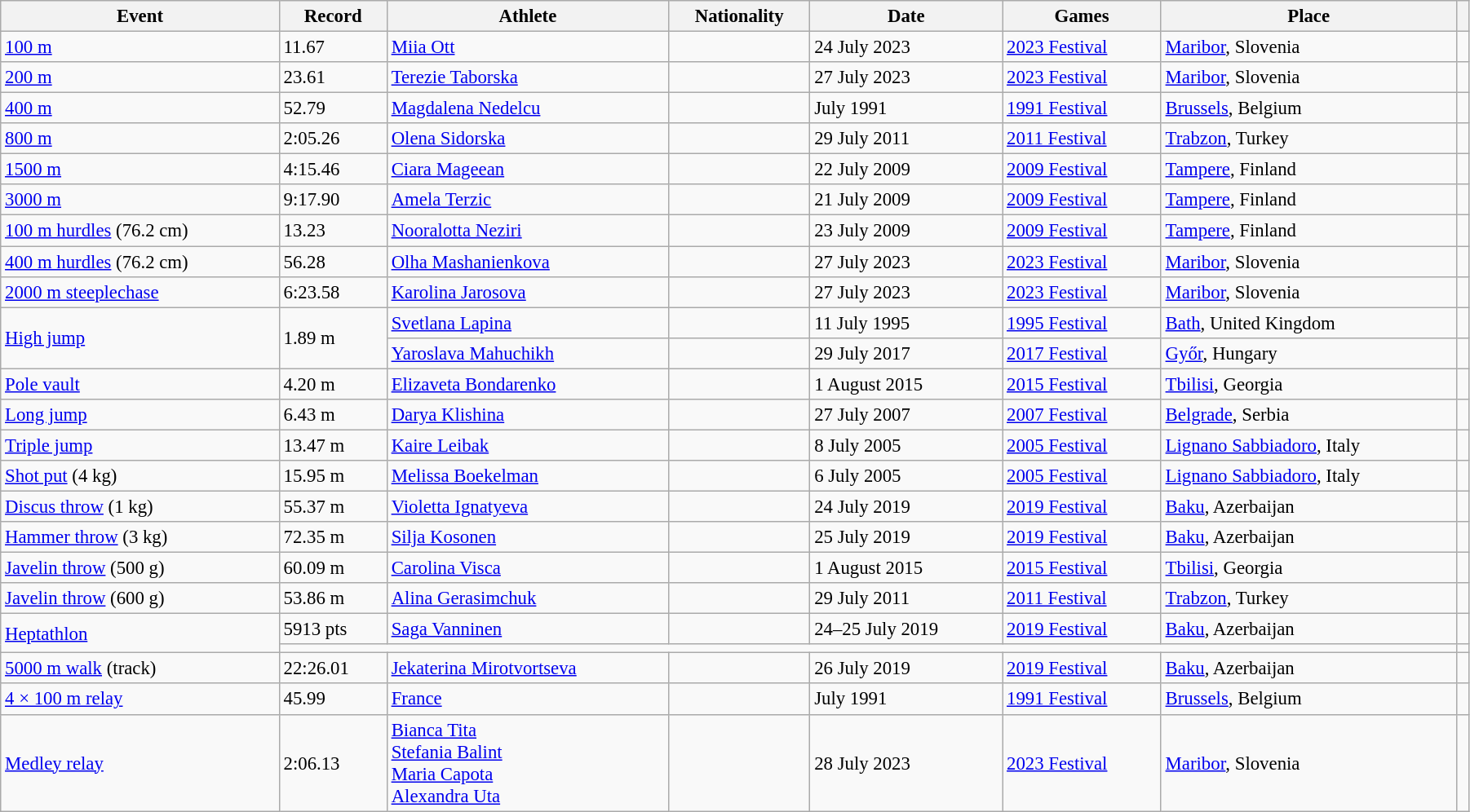<table class="wikitable" style="font-size:95%; width: 95%;">
<tr>
<th>Event</th>
<th>Record</th>
<th>Athlete</th>
<th>Nationality</th>
<th>Date</th>
<th>Games</th>
<th>Place</th>
<th></th>
</tr>
<tr>
<td><a href='#'>100 m</a></td>
<td>11.67 </td>
<td><a href='#'>Miia Ott</a></td>
<td></td>
<td>24 July 2023</td>
<td><a href='#'>2023 Festival</a></td>
<td><a href='#'>Maribor</a>, Slovenia</td>
<td></td>
</tr>
<tr>
<td><a href='#'>200 m</a></td>
<td>23.61 </td>
<td><a href='#'>Terezie Taborska</a></td>
<td></td>
<td>27 July 2023</td>
<td><a href='#'>2023 Festival</a></td>
<td><a href='#'>Maribor</a>, Slovenia</td>
<td></td>
</tr>
<tr>
<td><a href='#'>400 m</a></td>
<td>52.79</td>
<td><a href='#'>Magdalena Nedelcu</a></td>
<td></td>
<td>July 1991</td>
<td><a href='#'>1991 Festival</a></td>
<td><a href='#'>Brussels</a>, Belgium</td>
<td></td>
</tr>
<tr>
<td><a href='#'>800 m</a></td>
<td>2:05.26</td>
<td><a href='#'>Olena Sidorska</a></td>
<td></td>
<td>29 July 2011</td>
<td><a href='#'>2011 Festival</a></td>
<td><a href='#'>Trabzon</a>, Turkey</td>
<td></td>
</tr>
<tr>
<td><a href='#'>1500 m</a></td>
<td>4:15.46</td>
<td><a href='#'>Ciara Mageean</a></td>
<td></td>
<td>22 July 2009</td>
<td><a href='#'>2009 Festival</a></td>
<td><a href='#'>Tampere</a>, Finland</td>
<td></td>
</tr>
<tr>
<td><a href='#'>3000 m</a></td>
<td>9:17.90</td>
<td><a href='#'>Amela Terzic</a></td>
<td></td>
<td>21 July 2009</td>
<td><a href='#'>2009 Festival</a></td>
<td><a href='#'>Tampere</a>, Finland</td>
<td></td>
</tr>
<tr>
<td><a href='#'>100 m hurdles</a> (76.2 cm)</td>
<td>13.23</td>
<td><a href='#'>Nooralotta Neziri</a></td>
<td></td>
<td>23 July 2009</td>
<td><a href='#'>2009 Festival</a></td>
<td><a href='#'>Tampere</a>, Finland</td>
<td></td>
</tr>
<tr>
<td><a href='#'>400 m hurdles</a> (76.2 cm)</td>
<td>56.28</td>
<td><a href='#'>Olha Mashanienkova</a></td>
<td></td>
<td>27 July 2023</td>
<td><a href='#'>2023 Festival</a></td>
<td><a href='#'>Maribor</a>, Slovenia</td>
<td></td>
</tr>
<tr>
<td><a href='#'>2000 m steeplechase</a></td>
<td>6:23.58</td>
<td><a href='#'>Karolina Jarosova</a></td>
<td></td>
<td>27 July 2023</td>
<td><a href='#'>2023 Festival</a></td>
<td><a href='#'>Maribor</a>, Slovenia</td>
<td></td>
</tr>
<tr>
<td rowspan=2><a href='#'>High jump</a></td>
<td rowspan=2>1.89 m</td>
<td><a href='#'>Svetlana Lapina</a></td>
<td></td>
<td>11 July 1995</td>
<td><a href='#'>1995 Festival</a></td>
<td><a href='#'>Bath</a>, United Kingdom</td>
<td></td>
</tr>
<tr>
<td><a href='#'>Yaroslava Mahuchikh</a></td>
<td></td>
<td>29 July 2017</td>
<td><a href='#'>2017 Festival</a></td>
<td><a href='#'>Győr</a>, Hungary</td>
<td></td>
</tr>
<tr>
<td><a href='#'>Pole vault</a></td>
<td>4.20 m</td>
<td><a href='#'>Elizaveta Bondarenko</a></td>
<td></td>
<td>1 August 2015</td>
<td><a href='#'>2015 Festival</a></td>
<td><a href='#'>Tbilisi</a>, Georgia</td>
<td></td>
</tr>
<tr>
<td><a href='#'>Long jump</a></td>
<td>6.43 m</td>
<td><a href='#'>Darya Klishina</a></td>
<td></td>
<td>27 July 2007</td>
<td><a href='#'>2007 Festival</a></td>
<td><a href='#'>Belgrade</a>, Serbia</td>
<td></td>
</tr>
<tr>
<td><a href='#'>Triple jump</a></td>
<td>13.47 m</td>
<td><a href='#'>Kaire Leibak</a></td>
<td></td>
<td>8 July 2005</td>
<td><a href='#'>2005 Festival</a></td>
<td><a href='#'>Lignano Sabbiadoro</a>, Italy</td>
<td></td>
</tr>
<tr>
<td><a href='#'>Shot put</a> (4 kg)</td>
<td>15.95 m</td>
<td><a href='#'>Melissa Boekelman</a></td>
<td></td>
<td>6 July 2005</td>
<td><a href='#'>2005 Festival</a></td>
<td><a href='#'>Lignano Sabbiadoro</a>, Italy</td>
<td></td>
</tr>
<tr>
<td><a href='#'>Discus throw</a> (1 kg)</td>
<td>55.37 m</td>
<td><a href='#'>Violetta Ignatyeva</a></td>
<td></td>
<td>24 July 2019</td>
<td><a href='#'>2019 Festival</a></td>
<td><a href='#'>Baku</a>, Azerbaijan</td>
<td></td>
</tr>
<tr>
<td><a href='#'>Hammer throw</a> (3 kg)</td>
<td>72.35 m</td>
<td><a href='#'>Silja Kosonen</a></td>
<td></td>
<td>25 July 2019</td>
<td><a href='#'>2019 Festival</a></td>
<td><a href='#'>Baku</a>, Azerbaijan</td>
<td></td>
</tr>
<tr>
<td><a href='#'>Javelin throw</a> (500 g)</td>
<td>60.09 m</td>
<td><a href='#'>Carolina Visca</a></td>
<td></td>
<td>1 August 2015</td>
<td><a href='#'>2015 Festival</a></td>
<td><a href='#'>Tbilisi</a>, Georgia</td>
<td></td>
</tr>
<tr>
<td><a href='#'>Javelin throw</a> (600 g)</td>
<td>53.86 m</td>
<td><a href='#'>Alina Gerasimchuk</a></td>
<td></td>
<td>29 July 2011</td>
<td><a href='#'>2011 Festival</a></td>
<td><a href='#'>Trabzon</a>, Turkey</td>
<td></td>
</tr>
<tr>
<td rowspan=2><a href='#'>Heptathlon</a></td>
<td>5913 pts</td>
<td><a href='#'>Saga Vanninen</a></td>
<td></td>
<td>24–25 July 2019</td>
<td><a href='#'>2019 Festival</a></td>
<td><a href='#'>Baku</a>, Azerbaijan</td>
<td></td>
</tr>
<tr>
<td colspan=6></td>
<td></td>
</tr>
<tr>
<td><a href='#'>5000 m walk</a> (track)</td>
<td>22:26.01</td>
<td><a href='#'>Jekaterina Mirotvortseva</a></td>
<td></td>
<td>26 July 2019</td>
<td><a href='#'>2019 Festival</a></td>
<td><a href='#'>Baku</a>, Azerbaijan</td>
<td></td>
</tr>
<tr>
<td><a href='#'>4 × 100 m relay</a></td>
<td>45.99</td>
<td><a href='#'>France</a></td>
<td></td>
<td>July 1991</td>
<td><a href='#'>1991 Festival</a></td>
<td><a href='#'>Brussels</a>, Belgium</td>
<td></td>
</tr>
<tr>
<td><a href='#'>Medley relay</a></td>
<td>2:06.13</td>
<td><a href='#'>Bianca Tita</a><br><a href='#'>Stefania Balint</a><br><a href='#'>Maria Capota</a><br><a href='#'>Alexandra Uta</a></td>
<td></td>
<td>28 July 2023</td>
<td><a href='#'>2023 Festival</a></td>
<td><a href='#'>Maribor</a>, Slovenia</td>
<td></td>
</tr>
</table>
